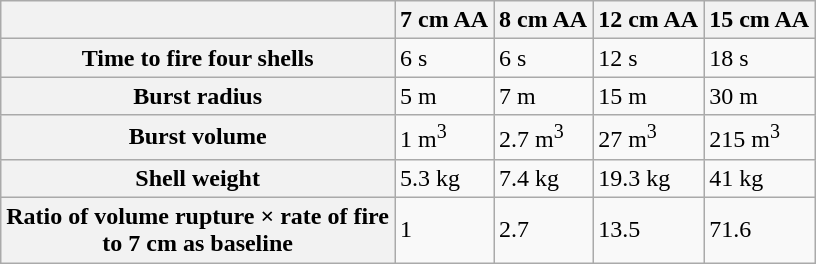<table class=wikitable>
<tr>
<th></th>
<th>7 cm AA</th>
<th>8 cm AA</th>
<th>12 cm AA</th>
<th>15 cm AA</th>
</tr>
<tr>
<th>Time to fire four shells</th>
<td>6 s</td>
<td>6 s</td>
<td>12 s</td>
<td>18 s</td>
</tr>
<tr>
<th>Burst radius</th>
<td>5 m</td>
<td>7 m</td>
<td>15 m</td>
<td>30 m</td>
</tr>
<tr>
<th>Burst volume</th>
<td>1 m<sup>3</sup></td>
<td>2.7 m<sup>3</sup></td>
<td>27 m<sup>3</sup></td>
<td>215 m<sup>3</sup></td>
</tr>
<tr>
<th>Shell weight</th>
<td>5.3 kg</td>
<td>7.4 kg</td>
<td>19.3 kg</td>
<td>41 kg</td>
</tr>
<tr>
<th>Ratio of volume rupture × rate of fire <br>to 7 cm as baseline</th>
<td>1</td>
<td>2.7</td>
<td>13.5</td>
<td>71.6</td>
</tr>
</table>
